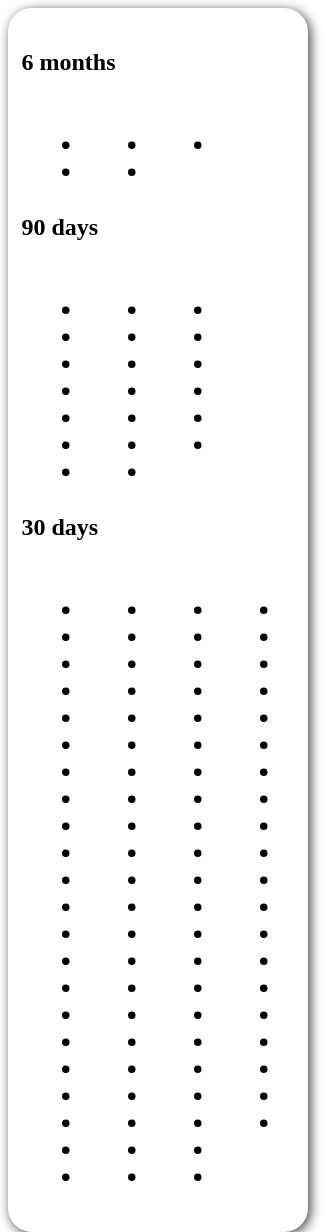<table style=" border-radius:1em; box-shadow: 0.1em 0.1em 0.5em rgba(0,0,0,0.75); background-color: white; border: 1px solid white; padding: 5px;">
<tr style="vertical-align:top;">
<td><br><strong>6 months</strong><table>
<tr>
<td><br><ul><li></li><li></li></ul></td>
<td valign="top"><br><ul><li></li><li></li></ul></td>
<td valign="top"><br><ul><li></li></ul></td>
<td></td>
</tr>
</table>
<strong>90 days</strong><table>
<tr>
<td><br><ul><li></li><li></li><li></li><li></li><li></li><li></li><li></li></ul></td>
<td valign="top"><br><ul><li></li><li></li><li></li><li></li><li></li><li></li><li></li></ul></td>
<td valign="top"><br><ul><li></li><li></li><li></li><li></li><li></li><li></li></ul></td>
<td></td>
</tr>
</table>
<strong>30 days</strong><table>
<tr>
<td><br><ul><li></li><li></li><li></li><li></li><li></li><li></li><li></li><li></li><li></li><li></li><li></li><li></li><li></li><li></li><li></li><li></li><li></li><li></li><li></li><li></li><li></li><li></li></ul></td>
<td valign="top"><br><ul><li></li><li></li><li></li><li></li><li></li><li></li><li></li><li></li><li></li><li></li><li></li><li></li><li></li><li></li><li></li><li></li><li></li><li></li><li></li><li></li><li></li><li></li></ul></td>
<td valign="top"><br><ul><li></li><li></li><li></li><li></li><li></li><li></li><li></li><li></li><li></li><li></li><li></li><li></li><li></li><li></li><li></li><li></li><li></li><li></li><li></li><li></li><li></li><li></li></ul></td>
<td valign="top"><br><ul><li></li><li></li><li></li><li></li><li></li><li></li><li></li><li></li><li></li><li></li><li></li><li></li><li></li><li></li><li></li><li></li><li></li><li></li><li></li><li></li></ul></td>
<td></td>
</tr>
</table>
</td>
</tr>
</table>
